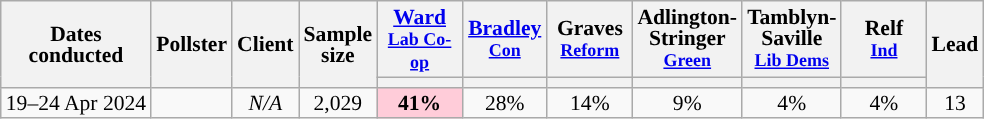<table class="wikitable sortable mw-datatable" style="text-align:center;font-size:90%;line-height:14px;">
<tr>
<th rowspan="2">Dates<br>conducted</th>
<th rowspan="2">Pollster</th>
<th rowspan="2">Client</th>
<th rowspan="2" data-sort-type="number">Sample<br>size</th>
<th style="width:50px;"><a href='#'>Ward</a><br><small><a href='#'>Lab Co-op</a></small></th>
<th style="width:50px;"><a href='#'>Bradley</a><br><small><a href='#'>Con</a></small></th>
<th style="width:50px;">Graves<br><small><a href='#'>Reform</a></small></th>
<th style="width:50px;">Adlington-Stringer<br><small><a href='#'>Green</a></small></th>
<th style="width:50px;">Tamblyn-Saville<br><small><a href='#'>Lib Dems</a></small></th>
<th style="width:50px;">Relf<br><small><a href='#'>Ind</a></small></th>
<th rowspan="2" data-sort-type="number">Lead</th>
</tr>
<tr>
<th data-sort-type="number" style="background:"></th>
<th data-sort-type="number" style="background:"></th>
<th data-sort-type="number" style="background:"></th>
<th data-sort-type="number" style="background:"></th>
<th data-sort-type="number" style="background:"></th>
<th data-sort-type="number" style="background:"></th>
</tr>
<tr>
<td>19–24 Apr 2024</td>
<td></td>
<td><em>N/A</em></td>
<td>2,029</td>
<td style="background:#FFCCD9;"><strong>41%</strong></td>
<td>28%</td>
<td>14%</td>
<td>9%</td>
<td>4%</td>
<td>4%</td>
<td style="background:">13</td>
</tr>
</table>
